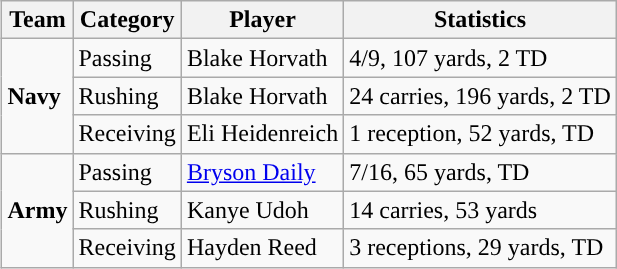<table class="wikitable" style="float: right;">
<tr>
<th>Team</th>
<th>Category</th>
<th>Player</th>
<th>Statistics</th>
</tr>
<tr>
<td rowspan=3><strong>Navy</strong></td>
<td>Passing</td>
<td>Blake Horvath</td>
<td>4/9, 107 yards, 2 TD</td>
</tr>
<tr>
<td>Rushing</td>
<td>Blake Horvath</td>
<td>24 carries, 196 yards, 2 TD</td>
</tr>
<tr>
<td>Receiving</td>
<td>Eli Heidenreich</td>
<td>1 reception, 52 yards, TD</td>
</tr>
<tr>
<td rowspan=3><strong>Army</strong></td>
<td>Passing</td>
<td><a href='#'>Bryson Daily</a></td>
<td>7/16, 65 yards, TD</td>
</tr>
<tr>
<td>Rushing</td>
<td>Kanye Udoh</td>
<td>14 carries, 53 yards</td>
</tr>
<tr>
<td>Receiving</td>
<td>Hayden Reed</td>
<td>3 receptions, 29 yards, TD</td>
</tr>
</table>
